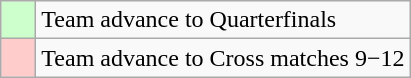<table class="wikitable">
<tr>
<td style="background:#cfc;">    </td>
<td>Team advance to Quarterfinals</td>
</tr>
<tr>
<td style="background:#fcc;">    </td>
<td>Team advance to Cross matches 9−12</td>
</tr>
</table>
